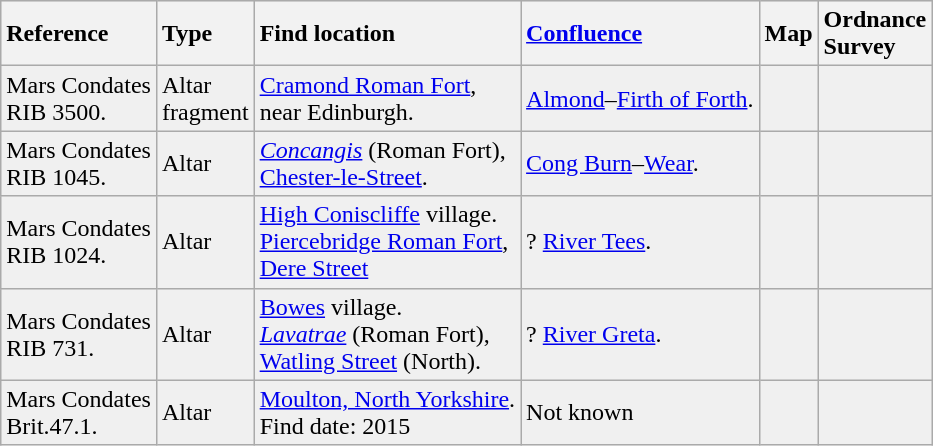<table class="wikitable sortable" style="border-collapse: collapse; background:#f0f0f0">
<tr>
<th style="text-align:left">Reference</th>
<th style="text-align:left">Type</th>
<th style="text-align:left">Find location</th>
<th style="text-align:left"><a href='#'>Confluence</a></th>
<th style="text-align:left">Map<br></th>
<th style="text-align:left">Ordnance<br>Survey</th>
</tr>
<tr Cramond>
<td>Mars Condates<br>RIB 3500.</td>
<td>Altar<br>fragment</td>
<td><a href='#'>Cramond Roman Fort</a>,<br>near Edinburgh.</td>
<td><a href='#'>Almond</a>–<a href='#'>Firth of Forth</a>.</td>
<td><br></td>
<td></td>
</tr>
<tr Chester-le-Street>
<td>Mars Condates<br>RIB 1045.</td>
<td>Altar</td>
<td><em><a href='#'>Concangis</a></em> (Roman Fort),<br><a href='#'>Chester-le-Street</a>.</td>
<td><a href='#'>Cong Burn</a>–<a href='#'>Wear</a>.</td>
<td></td>
<td></td>
</tr>
<tr Coniscliffe>
<td>Mars Condates<br>RIB 1024.</td>
<td>Altar</td>
<td><a href='#'>High Coniscliffe</a> village.<br><a href='#'>Piercebridge Roman Fort</a>,<br><a href='#'>Dere Street</a></td>
<td>? <a href='#'>River Tees</a>.</td>
<td></td>
<td></td>
</tr>
<tr Bowes>
<td>Mars Condates<br>RIB 731.</td>
<td>Altar</td>
<td><a href='#'>Bowes</a> village.<br><em><a href='#'>Lavatrae</a></em> (Roman Fort),<br><a href='#'>Watling Street</a> (North).</td>
<td>? <a href='#'>River Greta</a>.</td>
<td></td>
<td></td>
</tr>
<tr Moulton>
<td>Mars Condates<br>Brit.47.1.</td>
<td>Altar</td>
<td><a href='#'>Moulton, North Yorkshire</a>.<br>Find date: 2015</td>
<td>Not known</td>
<td></td>
<td></td>
</tr>
</table>
